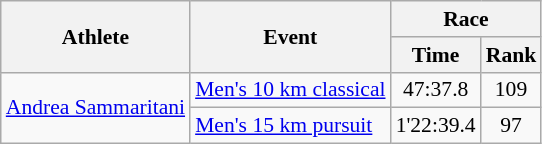<table class="wikitable" border="1" style="font-size:90%">
<tr>
<th rowspan=2>Athlete</th>
<th rowspan=2>Event</th>
<th colspan=2>Race</th>
</tr>
<tr>
<th>Time</th>
<th>Rank</th>
</tr>
<tr>
<td rowspan="2"><a href='#'>Andrea Sammaritani</a></td>
<td><a href='#'>Men's 10 km classical</a></td>
<td align=center>47:37.8</td>
<td align=center>109</td>
</tr>
<tr>
<td><a href='#'>Men's 15 km pursuit</a></td>
<td align=center>1'22:39.4</td>
<td align=center>97</td>
</tr>
</table>
